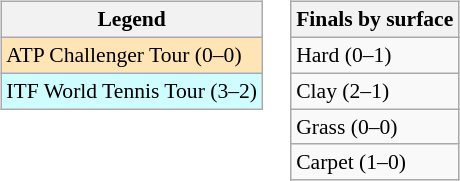<table>
<tr valign=top>
<td><br><table class=wikitable style=font-size:90%>
<tr>
<th>Legend</th>
</tr>
<tr bgcolor=moccasin>
<td>ATP Challenger Tour (0–0)</td>
</tr>
<tr bgcolor=cffcff>
<td>ITF World Tennis Tour (3–2)</td>
</tr>
</table>
</td>
<td><br><table class=wikitable style=font-size:90%>
<tr>
<th>Finals by surface</th>
</tr>
<tr>
<td>Hard (0–1)</td>
</tr>
<tr>
<td>Clay (2–1)</td>
</tr>
<tr>
<td>Grass (0–0)</td>
</tr>
<tr>
<td>Carpet (1–0)</td>
</tr>
</table>
</td>
</tr>
</table>
